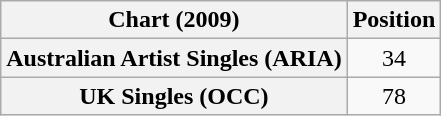<table class="wikitable plainrowheaders sortable" style="text-align:center">
<tr>
<th>Chart (2009)</th>
<th>Position</th>
</tr>
<tr>
<th scope="row">Australian Artist Singles (ARIA)</th>
<td>34</td>
</tr>
<tr>
<th scope="row">UK Singles (OCC)</th>
<td>78</td>
</tr>
</table>
